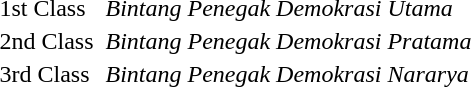<table>
<tr>
<td>1st Class</td>
<td></td>
<td><em>Bintang Penegak Demokrasi Utama</em></td>
</tr>
<tr>
<td>2nd Class</td>
<td></td>
<td><em>Bintang Penegak Demokrasi Pratama</em></td>
</tr>
<tr>
<td>3rd Class</td>
<td></td>
<td><em>Bintang Penegak Demokrasi Nararya</em></td>
</tr>
</table>
